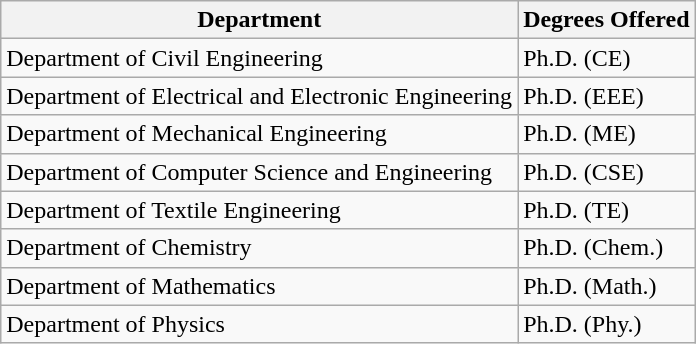<table class="wikitable">
<tr>
<th>Department</th>
<th>Degrees Offered</th>
</tr>
<tr>
<td>Department of Civil Engineering</td>
<td>Ph.D. (CE)</td>
</tr>
<tr>
<td>Department of Electrical and Electronic Engineering</td>
<td>Ph.D. (EEE)</td>
</tr>
<tr>
<td>Department of Mechanical Engineering</td>
<td>Ph.D. (ME)</td>
</tr>
<tr>
<td>Department of Computer Science and Engineering</td>
<td>Ph.D. (CSE)</td>
</tr>
<tr>
<td>Department of Textile Engineering</td>
<td>Ph.D. (TE)</td>
</tr>
<tr>
<td>Department of Chemistry</td>
<td>Ph.D. (Chem.)</td>
</tr>
<tr>
<td>Department of Mathematics</td>
<td>Ph.D. (Math.)</td>
</tr>
<tr>
<td>Department of Physics</td>
<td>Ph.D. (Phy.)</td>
</tr>
</table>
